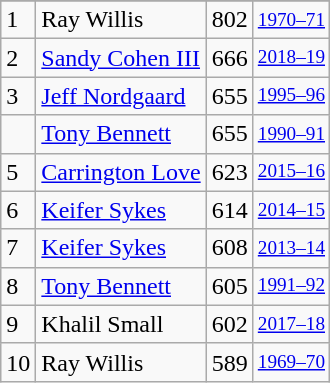<table class="wikitable">
<tr>
</tr>
<tr>
<td>1</td>
<td>Ray Willis</td>
<td>802</td>
<td style="font-size:80%;"><a href='#'>1970–71</a></td>
</tr>
<tr>
<td>2</td>
<td><a href='#'>Sandy Cohen III</a></td>
<td>666</td>
<td style="font-size:80%;"><a href='#'>2018–19</a></td>
</tr>
<tr>
<td>3</td>
<td><a href='#'>Jeff Nordgaard</a></td>
<td>655</td>
<td style="font-size:80%;"><a href='#'>1995–96</a></td>
</tr>
<tr>
<td></td>
<td><a href='#'>Tony Bennett</a></td>
<td>655</td>
<td style="font-size:80%;"><a href='#'>1990–91</a></td>
</tr>
<tr>
<td>5</td>
<td><a href='#'>Carrington Love</a></td>
<td>623</td>
<td style="font-size:80%;"><a href='#'>2015–16</a></td>
</tr>
<tr>
<td>6</td>
<td><a href='#'>Keifer Sykes</a></td>
<td>614</td>
<td style="font-size:80%;"><a href='#'>2014–15</a></td>
</tr>
<tr>
<td>7</td>
<td><a href='#'>Keifer Sykes</a></td>
<td>608</td>
<td style="font-size:80%;"><a href='#'>2013–14</a></td>
</tr>
<tr>
<td>8</td>
<td><a href='#'>Tony Bennett</a></td>
<td>605</td>
<td style="font-size:80%;"><a href='#'>1991–92</a></td>
</tr>
<tr>
<td>9</td>
<td>Khalil Small</td>
<td>602</td>
<td style="font-size:80%;"><a href='#'>2017–18</a></td>
</tr>
<tr>
<td>10</td>
<td>Ray Willis</td>
<td>589</td>
<td style="font-size:80%;"><a href='#'>1969–70</a></td>
</tr>
</table>
